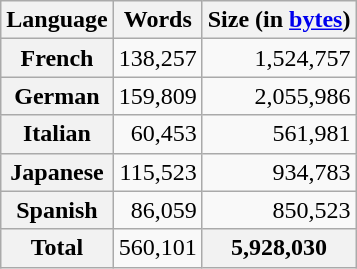<table class="wikitable">
<tr>
<th>Language</th>
<th>Words</th>
<th>Size (in <a href='#'>bytes</a>)</th>
</tr>
<tr>
<th>French</th>
<td align="right">138,257</td>
<td align="right">1,524,757</td>
</tr>
<tr>
<th>German</th>
<td align="right">159,809</td>
<td align="right">2,055,986</td>
</tr>
<tr>
<th>Italian</th>
<td align="right">60,453</td>
<td align="right">561,981</td>
</tr>
<tr>
<th>Japanese</th>
<td align="right">115,523</td>
<td align="right">934,783</td>
</tr>
<tr>
<th>Spanish</th>
<td align="right">86,059</td>
<td align="right">850,523</td>
</tr>
<tr>
<th>Total</th>
<td align="right">560,101</td>
<th>5,928,030</th>
</tr>
</table>
